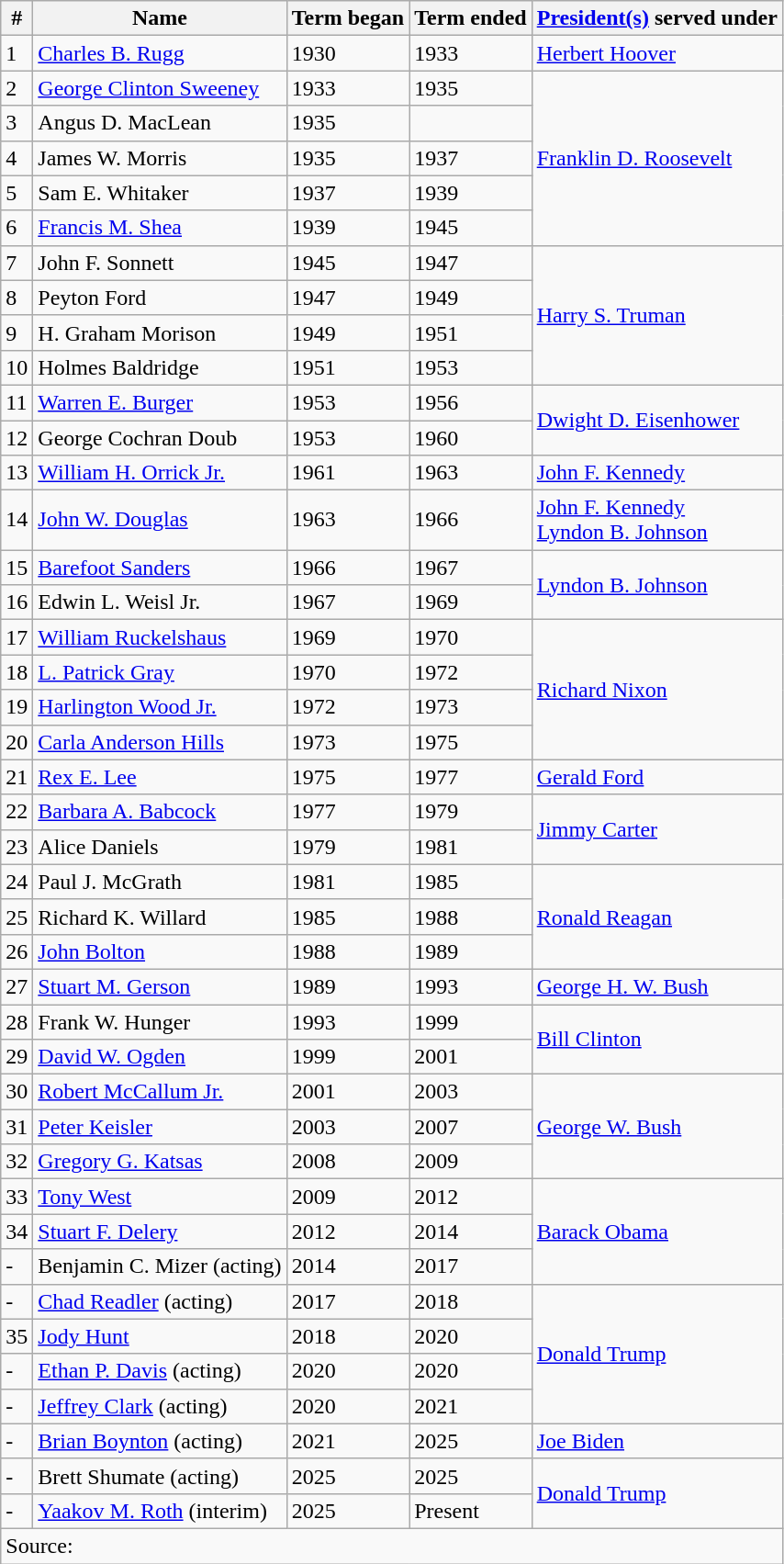<table class="wikitable">
<tr>
<th>#</th>
<th>Name</th>
<th>Term began</th>
<th>Term ended</th>
<th><a href='#'>President(s)</a> served under</th>
</tr>
<tr>
<td>1</td>
<td><a href='#'>Charles B. Rugg</a></td>
<td>1930</td>
<td>1933</td>
<td><a href='#'>Herbert Hoover</a></td>
</tr>
<tr>
<td>2</td>
<td><a href='#'>George Clinton Sweeney</a></td>
<td>1933</td>
<td>1935</td>
<td rowspan=5><a href='#'>Franklin D. Roosevelt</a></td>
</tr>
<tr>
<td>3</td>
<td>Angus D. MacLean</td>
<td>1935</td>
<td></td>
</tr>
<tr>
<td>4</td>
<td>James W. Morris</td>
<td>1935</td>
<td>1937</td>
</tr>
<tr>
<td>5</td>
<td>Sam E. Whitaker</td>
<td>1937</td>
<td>1939</td>
</tr>
<tr>
<td>6</td>
<td><a href='#'>Francis M. Shea</a></td>
<td>1939</td>
<td>1945</td>
</tr>
<tr>
<td>7</td>
<td>John F. Sonnett</td>
<td>1945</td>
<td>1947</td>
<td rowspan=4><a href='#'>Harry S. Truman</a></td>
</tr>
<tr>
<td>8</td>
<td>Peyton Ford</td>
<td>1947</td>
<td>1949</td>
</tr>
<tr>
<td>9</td>
<td>H. Graham Morison</td>
<td>1949</td>
<td>1951</td>
</tr>
<tr>
<td>10</td>
<td>Holmes Baldridge</td>
<td>1951</td>
<td>1953</td>
</tr>
<tr>
<td>11</td>
<td><a href='#'>Warren E. Burger</a></td>
<td>1953</td>
<td>1956</td>
<td rowspan=2><a href='#'>Dwight D. Eisenhower</a></td>
</tr>
<tr>
<td>12</td>
<td>George Cochran Doub</td>
<td>1953</td>
<td>1960</td>
</tr>
<tr>
<td>13</td>
<td><a href='#'>William H. Orrick Jr.</a></td>
<td>1961</td>
<td>1963</td>
<td><a href='#'>John F. Kennedy</a></td>
</tr>
<tr>
<td>14</td>
<td><a href='#'>John W. Douglas</a></td>
<td>1963</td>
<td>1966</td>
<td><a href='#'>John F. Kennedy</a><br><a href='#'>Lyndon B. Johnson</a></td>
</tr>
<tr>
<td>15</td>
<td><a href='#'>Barefoot Sanders</a></td>
<td>1966</td>
<td>1967</td>
<td rowspan=2><a href='#'>Lyndon B. Johnson</a></td>
</tr>
<tr>
<td>16</td>
<td>Edwin L. Weisl Jr.</td>
<td>1967</td>
<td>1969</td>
</tr>
<tr>
<td>17</td>
<td><a href='#'>William Ruckelshaus</a></td>
<td>1969</td>
<td>1970</td>
<td rowspan=4><a href='#'>Richard Nixon</a></td>
</tr>
<tr>
<td>18</td>
<td><a href='#'>L. Patrick Gray</a></td>
<td>1970</td>
<td>1972</td>
</tr>
<tr>
<td>19</td>
<td><a href='#'>Harlington Wood Jr.</a></td>
<td>1972</td>
<td>1973</td>
</tr>
<tr>
<td>20</td>
<td><a href='#'>Carla Anderson Hills</a></td>
<td>1973</td>
<td>1975</td>
</tr>
<tr>
<td>21</td>
<td><a href='#'>Rex E. Lee</a></td>
<td>1975</td>
<td>1977</td>
<td><a href='#'>Gerald Ford</a></td>
</tr>
<tr>
<td>22</td>
<td><a href='#'>Barbara A. Babcock</a></td>
<td>1977</td>
<td>1979</td>
<td rowspan=2><a href='#'>Jimmy Carter</a></td>
</tr>
<tr>
<td>23</td>
<td>Alice Daniels</td>
<td>1979</td>
<td>1981</td>
</tr>
<tr>
<td>24</td>
<td>Paul J. McGrath</td>
<td>1981</td>
<td>1985</td>
<td rowspan=3><a href='#'>Ronald Reagan</a></td>
</tr>
<tr>
<td>25</td>
<td>Richard K. Willard</td>
<td>1985</td>
<td>1988</td>
</tr>
<tr>
<td>26</td>
<td><a href='#'>John Bolton</a></td>
<td>1988</td>
<td>1989</td>
</tr>
<tr>
<td>27</td>
<td><a href='#'>Stuart M. Gerson</a></td>
<td>1989</td>
<td>1993</td>
<td><a href='#'>George H. W. Bush</a></td>
</tr>
<tr>
<td>28</td>
<td>Frank W. Hunger</td>
<td>1993</td>
<td>1999</td>
<td rowspan=2><a href='#'>Bill Clinton</a></td>
</tr>
<tr>
<td>29</td>
<td><a href='#'>David W. Ogden</a></td>
<td>1999</td>
<td>2001</td>
</tr>
<tr>
<td>30</td>
<td><a href='#'>Robert McCallum Jr.</a></td>
<td>2001</td>
<td>2003</td>
<td rowspan=3><a href='#'>George W. Bush</a></td>
</tr>
<tr>
<td>31</td>
<td><a href='#'>Peter Keisler</a></td>
<td>2003</td>
<td>2007</td>
</tr>
<tr>
<td>32</td>
<td><a href='#'>Gregory G. Katsas</a></td>
<td>2008</td>
<td>2009</td>
</tr>
<tr>
<td>33</td>
<td><a href='#'>Tony West</a></td>
<td>2009</td>
<td>2012</td>
<td rowspan=3><a href='#'>Barack Obama</a></td>
</tr>
<tr>
<td>34</td>
<td><a href='#'>Stuart F. Delery</a></td>
<td>2012</td>
<td>2014</td>
</tr>
<tr>
<td>-</td>
<td>Benjamin C. Mizer (acting)</td>
<td>2014</td>
<td>2017</td>
</tr>
<tr>
<td>-</td>
<td><a href='#'>Chad Readler</a> (acting)</td>
<td>2017</td>
<td>2018</td>
<td rowspan=4><a href='#'>Donald Trump</a></td>
</tr>
<tr>
<td>35</td>
<td><a href='#'>Jody Hunt</a></td>
<td>2018</td>
<td>2020</td>
</tr>
<tr>
<td>-</td>
<td><a href='#'>Ethan P. Davis</a> (acting)</td>
<td>2020</td>
<td>2020</td>
</tr>
<tr>
<td>-</td>
<td><a href='#'>Jeffrey Clark</a> (acting)</td>
<td>2020</td>
<td>2021</td>
</tr>
<tr>
<td>-</td>
<td><a href='#'>Brian Boynton</a> (acting)</td>
<td>2021</td>
<td>2025</td>
<td><a href='#'>Joe Biden</a></td>
</tr>
<tr>
<td>-</td>
<td>Brett Shumate (acting)</td>
<td>2025</td>
<td>2025</td>
<td rowspan="2"><a href='#'>Donald Trump</a></td>
</tr>
<tr>
<td>-</td>
<td><a href='#'>Yaakov M. Roth</a> (interim)</td>
<td>2025</td>
<td>Present</td>
</tr>
<tr>
<td colspan="5">Source:</td>
</tr>
</table>
